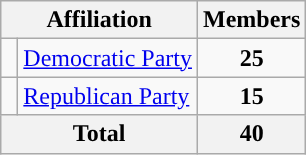<table class="wikitable">
<tr>
<th colspan="2">Affiliation</th>
<th>Members</th>
</tr>
<tr>
<td style="background-color:"> </td>
<td><a href='#'>Democratic Party</a></td>
<td style="text-align:center;"><strong>25</strong></td>
</tr>
<tr>
<td style="background-color:"> </td>
<td><a href='#'>Republican Party</a></td>
<td style="text-align:center;"><strong>15</strong></td>
</tr>
<tr>
<th colspan="2" style="text-align:center;">Total</th>
<th style="text-align:center;">40</th>
</tr>
</table>
